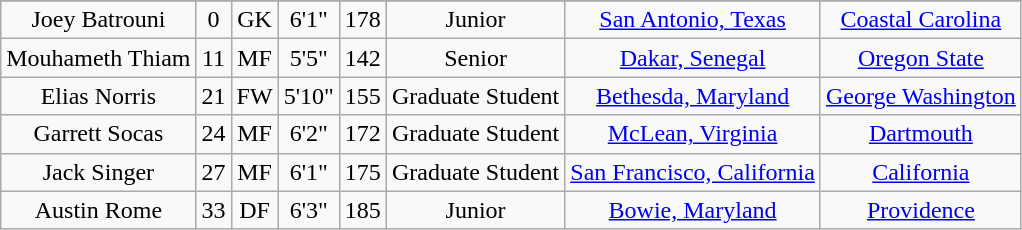<table class="wikitable sortable" border="1" style="text-align:center;">
<tr align=center>
</tr>
<tr>
<td>Joey Batrouni</td>
<td>0</td>
<td>GK</td>
<td>6'1"</td>
<td>178</td>
<td>Junior</td>
<td><a href='#'>San Antonio, Texas</a></td>
<td><a href='#'>Coastal Carolina</a></td>
</tr>
<tr>
<td>Mouhameth Thiam</td>
<td>11</td>
<td>MF</td>
<td>5'5"</td>
<td>142</td>
<td>Senior</td>
<td><a href='#'>Dakar, Senegal</a></td>
<td><a href='#'>Oregon State</a></td>
</tr>
<tr>
<td>Elias Norris</td>
<td>21</td>
<td>FW</td>
<td>5'10"</td>
<td>155</td>
<td>Graduate Student</td>
<td><a href='#'>Bethesda, Maryland</a></td>
<td><a href='#'>George Washington</a></td>
</tr>
<tr>
<td>Garrett Socas</td>
<td>24</td>
<td>MF</td>
<td>6'2"</td>
<td>172</td>
<td>Graduate Student</td>
<td><a href='#'>McLean, Virginia</a></td>
<td><a href='#'>Dartmouth</a></td>
</tr>
<tr>
<td>Jack Singer</td>
<td>27</td>
<td>MF</td>
<td>6'1"</td>
<td>175</td>
<td>Graduate Student</td>
<td><a href='#'>San Francisco, California</a></td>
<td><a href='#'>California</a></td>
</tr>
<tr>
<td>Austin Rome</td>
<td>33</td>
<td>DF</td>
<td>6'3"</td>
<td>185</td>
<td> Junior</td>
<td><a href='#'>Bowie, Maryland</a></td>
<td><a href='#'>Providence</a></td>
</tr>
</table>
